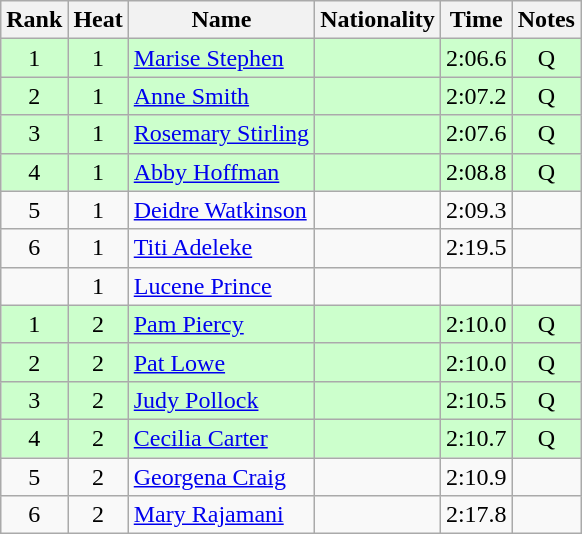<table class="wikitable sortable" style="text-align:center;">
<tr>
<th scope="col">Rank</th>
<th scope="col">Heat</th>
<th scope="col">Name</th>
<th scope="col">Nationality</th>
<th scope="col">Time</th>
<th scope="col">Notes</th>
</tr>
<tr style="background-color: #ccffcc;">
<td>1</td>
<td>1</td>
<td style="text-align: left;"><a href='#'>Marise Stephen</a></td>
<td style="text-align: left;"></td>
<td>2:06.6</td>
<td>Q</td>
</tr>
<tr style="background-color: #ccffcc;">
<td>2</td>
<td>1</td>
<td style="text-align: left;"><a href='#'>Anne Smith</a></td>
<td style="text-align: left;"></td>
<td>2:07.2</td>
<td>Q</td>
</tr>
<tr style="background-color: #ccffcc;">
<td>3</td>
<td>1</td>
<td style="text-align: left;"><a href='#'>Rosemary Stirling</a></td>
<td style="text-align: left;"></td>
<td>2:07.6</td>
<td>Q</td>
</tr>
<tr style="background-color: #ccffcc;">
<td>4</td>
<td>1</td>
<td style="text-align: left;"><a href='#'>Abby Hoffman</a></td>
<td style="text-align: left;"></td>
<td>2:08.8</td>
<td>Q</td>
</tr>
<tr>
<td>5</td>
<td>1</td>
<td style="text-align: left;"><a href='#'>Deidre Watkinson</a></td>
<td style="text-align: left;"></td>
<td>2:09.3</td>
<td></td>
</tr>
<tr>
<td>6</td>
<td>1</td>
<td style="text-align: left;"><a href='#'>Titi Adeleke</a></td>
<td style="text-align: left;"></td>
<td>2:19.5</td>
<td></td>
</tr>
<tr>
<td></td>
<td>1</td>
<td style="text-align: left;"><a href='#'>Lucene Prince</a></td>
<td style="text-align: left;"></td>
<td></td>
<td></td>
</tr>
<tr style="background-color: #ccffcc;">
<td>1</td>
<td>2</td>
<td style="text-align: left;"><a href='#'>Pam Piercy</a></td>
<td style="text-align: left;"></td>
<td>2:10.0</td>
<td>Q</td>
</tr>
<tr style="background-color: #ccffcc;">
<td>2</td>
<td>2</td>
<td style="text-align: left;"><a href='#'>Pat Lowe</a></td>
<td style="text-align: left;"></td>
<td>2:10.0</td>
<td>Q</td>
</tr>
<tr style="background-color: #ccffcc;">
<td>3</td>
<td>2</td>
<td style="text-align: left;"><a href='#'>Judy Pollock</a></td>
<td style="text-align: left;"></td>
<td>2:10.5</td>
<td>Q</td>
</tr>
<tr style="background-color: #ccffcc;">
<td>4</td>
<td>2</td>
<td style="text-align: left;"><a href='#'>Cecilia Carter</a></td>
<td style="text-align: left;"></td>
<td>2:10.7</td>
<td>Q</td>
</tr>
<tr>
<td>5</td>
<td>2</td>
<td style="text-align: left;"><a href='#'>Georgena Craig</a></td>
<td style="text-align: left;"></td>
<td>2:10.9</td>
<td></td>
</tr>
<tr>
<td>6</td>
<td>2</td>
<td style="text-align: left;"><a href='#'>Mary Rajamani</a></td>
<td style="text-align: left;"></td>
<td>2:17.8</td>
<td></td>
</tr>
</table>
